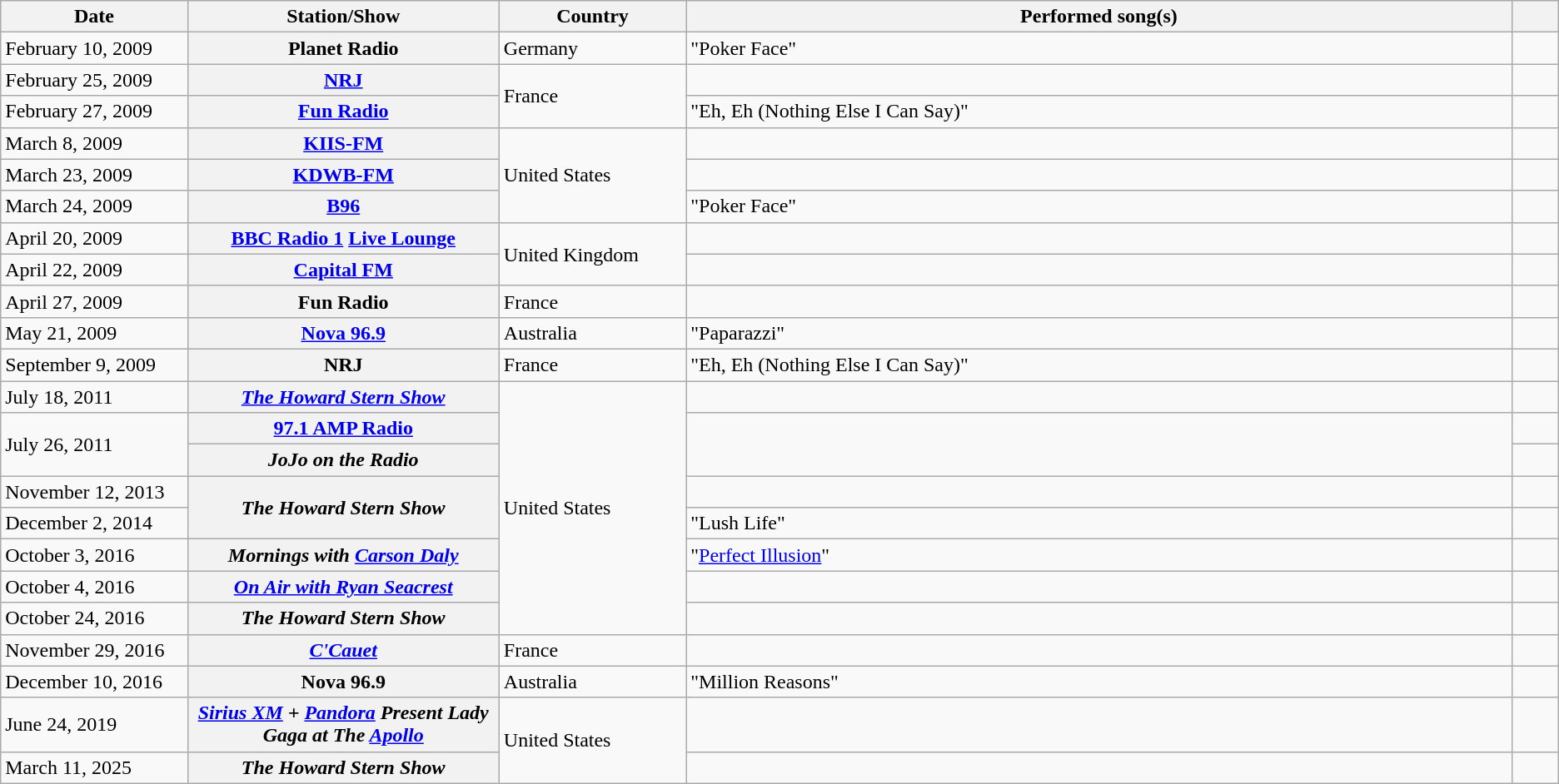<table class="wikitable sortable plainrowheaders">
<tr>
<th style="width:12%;">Date</th>
<th style="width:20%;">Station/Show</th>
<th style="width:12%;">Country</th>
<th>Performed song(s)</th>
<th scope="col" style="width:3%;" class="unsortable"></th>
</tr>
<tr>
<td>February 10, 2009</td>
<th scope="row">Planet Radio</th>
<td>Germany</td>
<td>"Poker Face"</td>
<td style="text-align:center;"></td>
</tr>
<tr>
<td>February 25, 2009</td>
<th scope="row"><a href='#'>NRJ</a></th>
<td rowspan=2>France</td>
<td></td>
<td style="text-align:center;"></td>
</tr>
<tr>
<td>February 27, 2009</td>
<th scope="row"><a href='#'>Fun Radio</a></th>
<td>"Eh, Eh (Nothing Else I Can Say)"</td>
<td style="text-align:center;"></td>
</tr>
<tr>
<td>March 8, 2009</td>
<th scope="row"><a href='#'>KIIS-FM</a></th>
<td rowspan=3>United States</td>
<td></td>
<td style="text-align:center;"></td>
</tr>
<tr>
<td>March 23, 2009</td>
<th scope="row"><a href='#'>KDWB-FM</a></th>
<td></td>
<td style="text-align:center;"></td>
</tr>
<tr>
<td>March 24, 2009</td>
<th scope="row"><a href='#'>B96</a></th>
<td>"Poker Face"</td>
<td style="text-align:center;"></td>
</tr>
<tr>
<td>April 20, 2009</td>
<th scope="row"><a href='#'>BBC Radio 1</a> <a href='#'>Live Lounge</a></th>
<td rowspan=2>United Kingdom</td>
<td></td>
<td style="text-align:center;"></td>
</tr>
<tr>
<td>April 22, 2009</td>
<th scope="row"><a href='#'>Capital FM</a></th>
<td></td>
<td style="text-align:center;"></td>
</tr>
<tr>
<td>April 27, 2009</td>
<th scope="row">Fun Radio</th>
<td>France</td>
<td></td>
<td style="text-align:center;"></td>
</tr>
<tr>
<td>May 21, 2009</td>
<th scope="row"><a href='#'>Nova 96.9</a></th>
<td>Australia</td>
<td>"Paparazzi"</td>
<td style="text-align:center;"></td>
</tr>
<tr>
<td>September 9, 2009</td>
<th scope="row">NRJ</th>
<td>France</td>
<td>"Eh, Eh (Nothing Else I Can Say)"</td>
<td style="text-align:center;"></td>
</tr>
<tr>
<td>July 18, 2011</td>
<th scope="row"><em><a href='#'>The Howard Stern Show</a></em></th>
<td rowspan=8>United States</td>
<td></td>
<td style="text-align:center;"></td>
</tr>
<tr>
<td rowspan=2>July 26, 2011</td>
<th scope="row"><a href='#'>97.1 AMP Radio</a></th>
<td rowspan=2></td>
<td style="text-align:center;"></td>
</tr>
<tr>
<th scope="row"><em>JoJo on the Radio</em></th>
<td style="text-align:center;"></td>
</tr>
<tr>
<td>November 12, 2013</td>
<th scope="row" rowspan=2><em>The Howard Stern Show</em></th>
<td></td>
<td style="text-align:center;"></td>
</tr>
<tr>
<td>December 2, 2014</td>
<td>"Lush Life"</td>
<td style="text-align:center;"></td>
</tr>
<tr>
<td>October 3, 2016</td>
<th scope="row"><em>Mornings with <a href='#'>Carson Daly</a></em></th>
<td>"<a href='#'>Perfect Illusion</a>"</td>
<td style="text-align:center;"></td>
</tr>
<tr>
<td>October 4, 2016</td>
<th scope="row"><em><a href='#'>On Air with Ryan Seacrest</a></em></th>
<td></td>
<td style="text-align:center;"></td>
</tr>
<tr>
<td>October 24, 2016</td>
<th scope="row"><em>The Howard Stern Show</em></th>
<td></td>
<td style="text-align:center;"></td>
</tr>
<tr>
<td>November 29, 2016</td>
<th scope="row"><em><a href='#'>C'Cauet</a></em></th>
<td>France</td>
<td></td>
<td style="text-align:center;"></td>
</tr>
<tr>
<td>December 10, 2016</td>
<th scope="row">Nova 96.9</th>
<td>Australia</td>
<td>"Million Reasons"</td>
<td style="text-align:center;"></td>
</tr>
<tr>
<td>June 24, 2019</td>
<th scope="row"><em><a href='#'>Sirius XM</a> + <a href='#'>Pandora</a> Present Lady Gaga at The <a href='#'>Apollo</a></em></th>
<td rowspan=2>United States</td>
<td></td>
<td style="text-align:center;"></td>
</tr>
<tr>
<td>March 11, 2025</td>
<th scope="row"><em>The Howard Stern Show</em></th>
<td></td>
<td style="text-align:center;"></td>
</tr>
</table>
